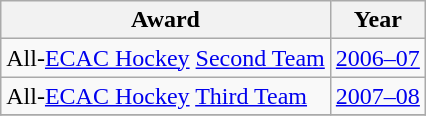<table class="wikitable">
<tr>
<th>Award</th>
<th>Year</th>
</tr>
<tr>
<td>All-<a href='#'>ECAC Hockey</a> <a href='#'>Second Team</a></td>
<td><a href='#'>2006–07</a></td>
</tr>
<tr>
<td>All-<a href='#'>ECAC Hockey</a> <a href='#'>Third Team</a></td>
<td><a href='#'>2007–08</a></td>
</tr>
<tr>
</tr>
</table>
